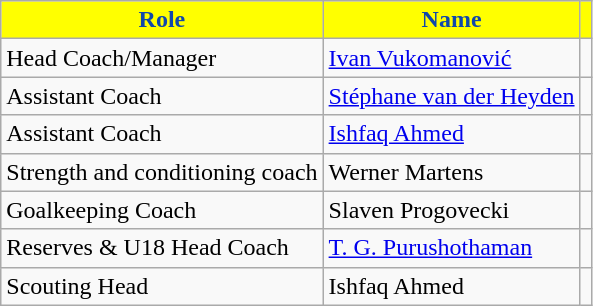<table class="wikitable">
<tr>
<th style="background:#FFFF00; color:#1047AB; text-align:center;" scope="col">Role</th>
<th style="background:#FFFF00; color:#1047AB; text-align:center;" scope="col">Name</th>
<th style="background:#FFFF00; color:#1047AB; text-align:center;" scope="col"></th>
</tr>
<tr>
<td>Head Coach/Manager</td>
<td> <a href='#'>Ivan Vukomanović</a></td>
<td></td>
</tr>
<tr>
<td>Assistant Coach</td>
<td> <a href='#'>Stéphane van der Heyden</a></td>
<td></td>
</tr>
<tr>
<td>Assistant Coach</td>
<td> <a href='#'>Ishfaq Ahmed</a></td>
<td></td>
</tr>
<tr>
<td>Strength and conditioning coach</td>
<td> Werner Martens</td>
<td></td>
</tr>
<tr>
<td>Goalkeeping Coach</td>
<td> Slaven Progovecki</td>
<td></td>
</tr>
<tr>
<td>Reserves & U18 Head Coach</td>
<td> <a href='#'>T. G. Purushothaman</a></td>
<td></td>
</tr>
<tr>
<td>Scouting Head</td>
<td> Ishfaq Ahmed</td>
<td></td>
</tr>
</table>
